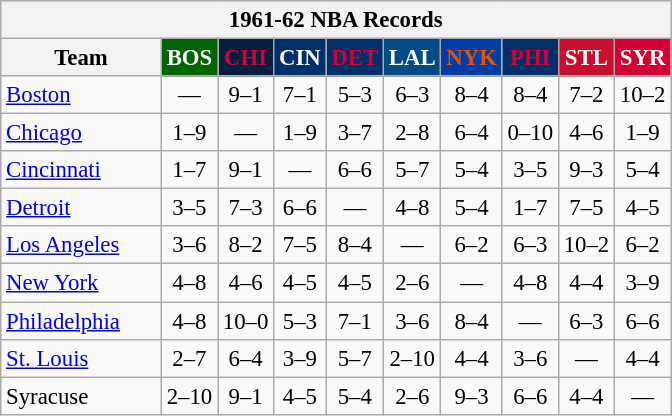<table class="wikitable" style="font-size:95%; text-align:center;">
<tr>
<th colspan=10>1961-62 NBA Records</th>
</tr>
<tr>
<th width=100>Team</th>
<th style="background:#006400;color:#FFFFFF;width=35">BOS</th>
<th style="background:#031E41;color:#D60032;width=35">CHI</th>
<th style="background:#012F6B;color:#FFFFFF;width=35">CIN</th>
<th style="background:#012F6B;color:#D40032;width=35">DET</th>
<th style="background:#004B87;color:#FFFFFF;width=35">LAL</th>
<th style="background:#003EA4;color:#E45206;width=35">NYK</th>
<th style="background:#012F6B;color:#D50131;width=35">PHI</th>
<th style="background:#C90F2E;color:#FFFFFF;width=35">STL</th>
<th style="background:#D40032;color:#FFFFFF;width=35">SYR</th>
</tr>
<tr>
<td style="text-align:left;"><a href='#'>Boston</a></td>
<td>—</td>
<td>9–1</td>
<td>7–1</td>
<td>5–3</td>
<td>6–3</td>
<td>8–4</td>
<td>8–4</td>
<td>7–2</td>
<td>10–2</td>
</tr>
<tr>
<td style="text-align:left;"><a href='#'>Chicago</a></td>
<td>1–9</td>
<td>—</td>
<td>1–9</td>
<td>3–7</td>
<td>2–8</td>
<td>6–4</td>
<td>0–10</td>
<td>4–6</td>
<td>1–9</td>
</tr>
<tr>
<td style="text-align:left;"><a href='#'>Cincinnati</a></td>
<td>1–7</td>
<td>9–1</td>
<td>—</td>
<td>6–6</td>
<td>5–7</td>
<td>5–4</td>
<td>3–5</td>
<td>9–3</td>
<td>5–4</td>
</tr>
<tr>
<td style="text-align:left;"><a href='#'>Detroit</a></td>
<td>3–5</td>
<td>7–3</td>
<td>6–6</td>
<td>—</td>
<td>4–8</td>
<td>5–4</td>
<td>1–7</td>
<td>7–5</td>
<td>4–5</td>
</tr>
<tr>
<td style="text-align:left;"><a href='#'>Los Angeles</a></td>
<td>3–6</td>
<td>8–2</td>
<td>7–5</td>
<td>8–4</td>
<td>—</td>
<td>6–2</td>
<td>6–3</td>
<td>10–2</td>
<td>6–2</td>
</tr>
<tr>
<td style="text-align:left;"><a href='#'>New York</a></td>
<td>4–8</td>
<td>4–6</td>
<td>4–5</td>
<td>4–5</td>
<td>2–6</td>
<td>—</td>
<td>4–8</td>
<td>4–4</td>
<td>3–9</td>
</tr>
<tr>
<td style="text-align:left;"><a href='#'>Philadelphia</a></td>
<td>4–8</td>
<td>10–0</td>
<td>5–3</td>
<td>7–1</td>
<td>3–6</td>
<td>8–4</td>
<td>—</td>
<td>6–3</td>
<td>6–6</td>
</tr>
<tr>
<td style="text-align:left;"><a href='#'>St. Louis</a></td>
<td>2–7</td>
<td>6–4</td>
<td>3–9</td>
<td>5–7</td>
<td>2–10</td>
<td>4–4</td>
<td>3–6</td>
<td>—</td>
<td>4–4</td>
</tr>
<tr>
<td style="text-align:left;">Syracuse</td>
<td>2–10</td>
<td>9–1</td>
<td>4–5</td>
<td>5–4</td>
<td>2–6</td>
<td>9–3</td>
<td>6–6</td>
<td>4–4</td>
<td>—</td>
</tr>
</table>
